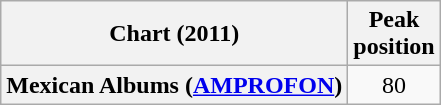<table class="wikitable sortable plainrowheaders" style="text-align:center">
<tr>
<th scope="col">Chart (2011)</th>
<th scope="col">Peak<br>position</th>
</tr>
<tr>
<th scope="row">Mexican Albums (<a href='#'>AMPROFON</a>)</th>
<td>80</td>
</tr>
</table>
